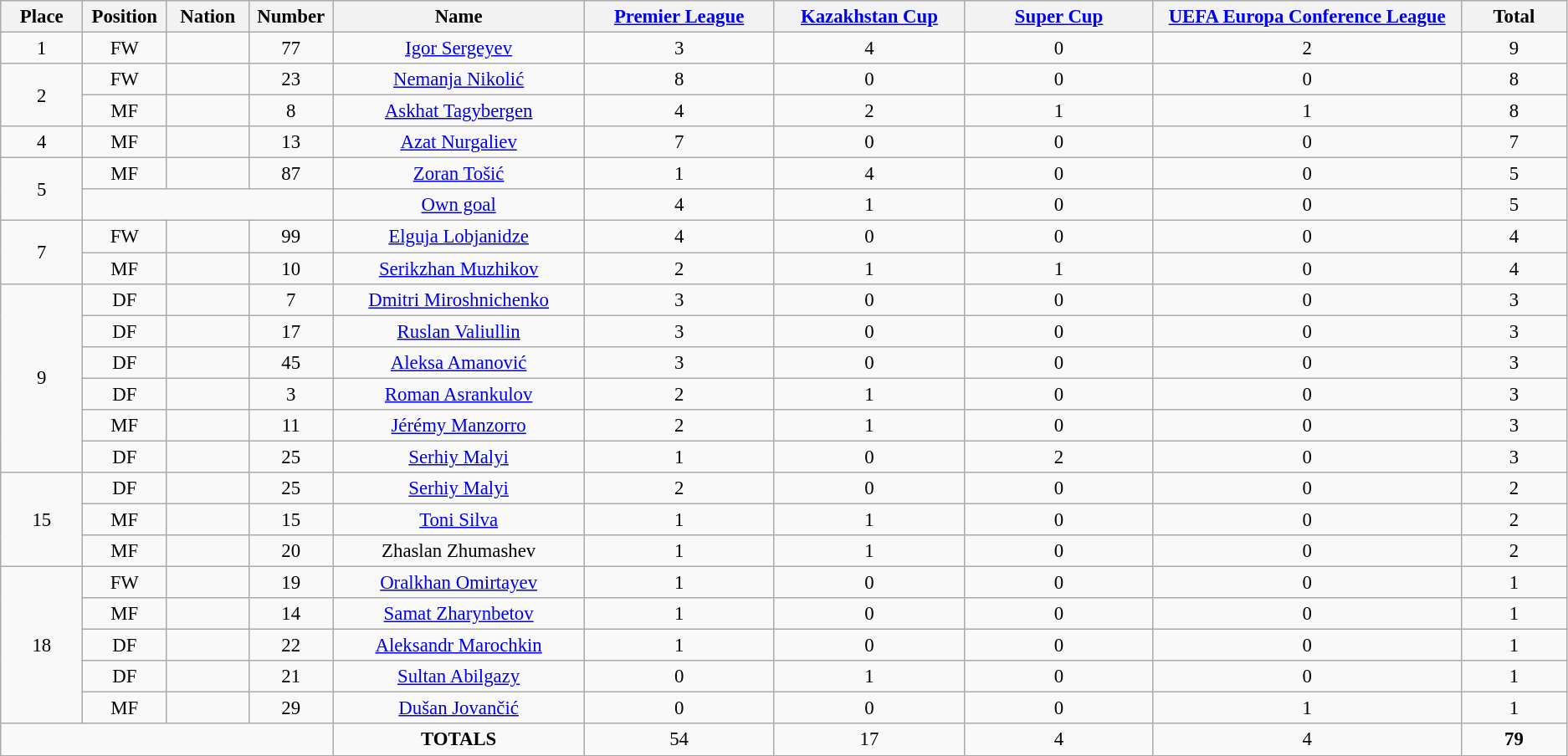<table class="wikitable" style="font-size: 95%; text-align: center;">
<tr>
<th width=60>Place</th>
<th width=60>Position</th>
<th width=60>Nation</th>
<th width=60>Number</th>
<th width=200>Name</th>
<th width=150><a href='#'>Premier League</a></th>
<th width=150><a href='#'>Kazakhstan Cup</a></th>
<th width=150><a href='#'>Super Cup</a></th>
<th width=250><a href='#'>UEFA Europa Conference League</a></th>
<th width=80>Total</th>
</tr>
<tr>
<td>1</td>
<td>FW</td>
<td></td>
<td>77</td>
<td><a href='#'>Igor Sergeyev</a></td>
<td>3</td>
<td>4</td>
<td>0</td>
<td>2</td>
<td>9</td>
</tr>
<tr>
<td rowspan="2">2</td>
<td>FW</td>
<td></td>
<td>23</td>
<td><a href='#'>Nemanja Nikolić</a></td>
<td>8</td>
<td>0</td>
<td>0</td>
<td>0</td>
<td>8</td>
</tr>
<tr>
<td>MF</td>
<td></td>
<td>8</td>
<td><a href='#'>Askhat Tagybergen</a></td>
<td>4</td>
<td>2</td>
<td>1</td>
<td>1</td>
<td>8</td>
</tr>
<tr>
<td>4</td>
<td>MF</td>
<td></td>
<td>13</td>
<td><a href='#'>Azat Nurgaliev</a></td>
<td>7</td>
<td>0</td>
<td>0</td>
<td>0</td>
<td>7</td>
</tr>
<tr>
<td rowspan="2">5</td>
<td>MF</td>
<td></td>
<td>87</td>
<td><a href='#'>Zoran Tošić</a></td>
<td>1</td>
<td>4</td>
<td>0</td>
<td>0</td>
<td>5</td>
</tr>
<tr>
<td colspan="3"></td>
<td><a href='#'>Own goal</a></td>
<td>4</td>
<td>1</td>
<td>0</td>
<td>0</td>
<td>5</td>
</tr>
<tr>
<td rowspan="2">7</td>
<td>FW</td>
<td></td>
<td>99</td>
<td><a href='#'>Elguja Lobjanidze</a></td>
<td>4</td>
<td>0</td>
<td>0</td>
<td>0</td>
<td>4</td>
</tr>
<tr>
<td>MF</td>
<td></td>
<td>10</td>
<td><a href='#'>Serikzhan Muzhikov</a></td>
<td>2</td>
<td>1</td>
<td>1</td>
<td>0</td>
<td>4</td>
</tr>
<tr>
<td rowspan="6">9</td>
<td>DF</td>
<td></td>
<td>7</td>
<td><a href='#'>Dmitri Miroshnichenko</a></td>
<td>3</td>
<td>0</td>
<td>0</td>
<td>0</td>
<td>3</td>
</tr>
<tr>
<td>DF</td>
<td></td>
<td>17</td>
<td><a href='#'>Ruslan Valiullin</a></td>
<td>3</td>
<td>0</td>
<td>0</td>
<td>0</td>
<td>3</td>
</tr>
<tr>
<td>DF</td>
<td></td>
<td>45</td>
<td><a href='#'>Aleksa Amanović</a></td>
<td>3</td>
<td>0</td>
<td>0</td>
<td>0</td>
<td>3</td>
</tr>
<tr>
<td>DF</td>
<td></td>
<td>3</td>
<td><a href='#'>Roman Asrankulov</a></td>
<td>2</td>
<td>1</td>
<td>0</td>
<td>0</td>
<td>3</td>
</tr>
<tr>
<td>MF</td>
<td></td>
<td>11</td>
<td><a href='#'>Jérémy Manzorro</a></td>
<td>2</td>
<td>1</td>
<td>0</td>
<td>0</td>
<td>3</td>
</tr>
<tr>
<td>DF</td>
<td></td>
<td>25</td>
<td><a href='#'>Serhiy Malyi</a></td>
<td>1</td>
<td>0</td>
<td>2</td>
<td>0</td>
<td>3</td>
</tr>
<tr>
<td rowspan="3">15</td>
<td>DF</td>
<td></td>
<td>25</td>
<td><a href='#'>Serhiy Malyi</a></td>
<td>2</td>
<td>0</td>
<td>0</td>
<td>0</td>
<td>2</td>
</tr>
<tr>
<td>MF</td>
<td></td>
<td>15</td>
<td><a href='#'>Toni Silva</a></td>
<td>1</td>
<td>1</td>
<td>0</td>
<td>0</td>
<td>2</td>
</tr>
<tr>
<td>MF</td>
<td></td>
<td>20</td>
<td>Zhaslan Zhumashev</td>
<td>1</td>
<td>1</td>
<td>0</td>
<td>0</td>
<td>2</td>
</tr>
<tr>
<td rowspan="5">18</td>
<td>FW</td>
<td></td>
<td>19</td>
<td><a href='#'>Oralkhan Omirtayev</a></td>
<td>1</td>
<td>0</td>
<td>0</td>
<td>0</td>
<td>1</td>
</tr>
<tr>
<td>MF</td>
<td></td>
<td>14</td>
<td><a href='#'>Samat Zharynbetov</a></td>
<td>1</td>
<td>0</td>
<td>0</td>
<td>0</td>
<td>1</td>
</tr>
<tr>
<td>DF</td>
<td></td>
<td>22</td>
<td><a href='#'>Aleksandr Marochkin</a></td>
<td>1</td>
<td>0</td>
<td>0</td>
<td>0</td>
<td>1</td>
</tr>
<tr>
<td>DF</td>
<td></td>
<td>21</td>
<td><a href='#'>Sultan Abilgazy</a></td>
<td>0</td>
<td>1</td>
<td>0</td>
<td>0</td>
<td>1</td>
</tr>
<tr>
<td>MF</td>
<td></td>
<td>29</td>
<td><a href='#'>Dušan Jovančić</a></td>
<td>0</td>
<td>0</td>
<td>0</td>
<td>1</td>
<td>1</td>
</tr>
<tr>
<td colspan="4"></td>
<td><strong>TOTALS</strong></td>
<td>54</td>
<td>17</td>
<td>4</td>
<td>4</td>
<td><strong>79</strong></td>
</tr>
</table>
